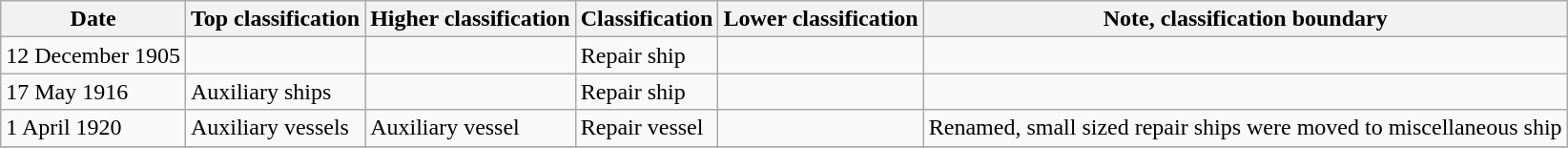<table class="wikitable">
<tr>
<th>Date</th>
<th>Top classification</th>
<th>Higher classification</th>
<th>Classification</th>
<th>Lower classification</th>
<th>Note, classification boundary</th>
</tr>
<tr>
<td>12 December 1905</td>
<td></td>
<td></td>
<td>Repair ship</td>
<td></td>
<td></td>
</tr>
<tr>
<td>17 May 1916</td>
<td>Auxiliary ships</td>
<td></td>
<td>Repair ship</td>
<td></td>
<td></td>
</tr>
<tr>
<td>1 April 1920</td>
<td>Auxiliary vessels</td>
<td>Auxiliary vessel</td>
<td>Repair vessel</td>
<td></td>
<td>Renamed, small sized repair ships were moved to miscellaneous ship</td>
</tr>
<tr>
</tr>
</table>
